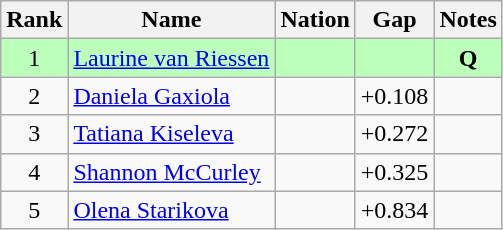<table class="wikitable sortable" style="text-align:center">
<tr>
<th>Rank</th>
<th>Name</th>
<th>Nation</th>
<th>Gap</th>
<th>Notes</th>
</tr>
<tr bgcolor=bbffbb>
<td>1</td>
<td align=left><a href='#'>Laurine van Riessen</a></td>
<td align=left></td>
<td></td>
<td><strong>Q</strong></td>
</tr>
<tr>
<td>2</td>
<td align=left><a href='#'>Daniela Gaxiola</a></td>
<td align=left></td>
<td>+0.108</td>
<td></td>
</tr>
<tr>
<td>3</td>
<td align=left><a href='#'>Tatiana Kiseleva</a></td>
<td align=left></td>
<td>+0.272</td>
<td></td>
</tr>
<tr>
<td>4</td>
<td align=left><a href='#'>Shannon McCurley</a></td>
<td align=left></td>
<td>+0.325</td>
<td></td>
</tr>
<tr>
<td>5</td>
<td align=left><a href='#'>Olena Starikova</a></td>
<td align=left></td>
<td>+0.834</td>
<td></td>
</tr>
</table>
